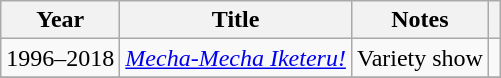<table class="wikitable">
<tr>
<th>Year</th>
<th>Title</th>
<th>Notes</th>
<th></th>
</tr>
<tr>
<td>1996–2018</td>
<td><em><a href='#'>Mecha-Mecha Iketeru!</a></em></td>
<td>Variety show</td>
<td></td>
</tr>
<tr>
</tr>
</table>
